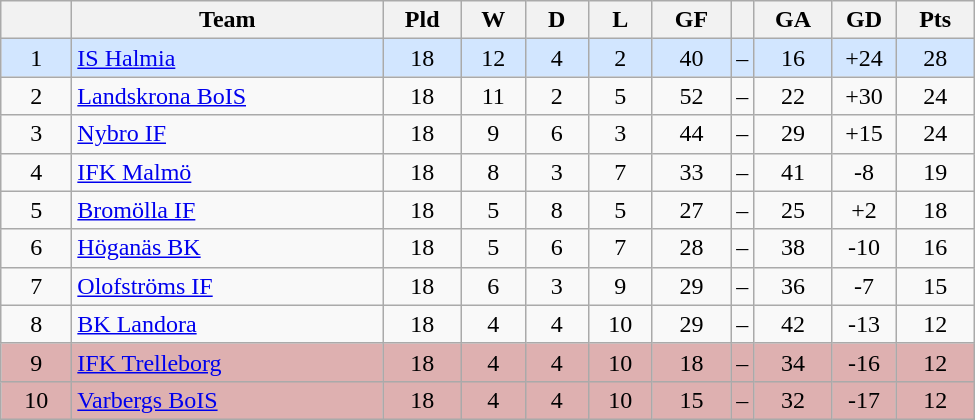<table class="wikitable" style="text-align: center;">
<tr>
<th style="width: 40px;"></th>
<th style="width: 200px;">Team</th>
<th style="width: 45px;">Pld</th>
<th style="width: 35px;">W</th>
<th style="width: 35px;">D</th>
<th style="width: 35px;">L</th>
<th style="width: 45px;">GF</th>
<th></th>
<th style="width: 45px;">GA</th>
<th style="width: 35px;">GD</th>
<th style="width: 45px;">Pts</th>
</tr>
<tr style="background: #d2e6ff">
<td>1</td>
<td style="text-align: left;"><a href='#'>IS Halmia</a></td>
<td>18</td>
<td>12</td>
<td>4</td>
<td>2</td>
<td>40</td>
<td>–</td>
<td>16</td>
<td>+24</td>
<td>28</td>
</tr>
<tr>
<td>2</td>
<td style="text-align: left;"><a href='#'>Landskrona BoIS</a></td>
<td>18</td>
<td>11</td>
<td>2</td>
<td>5</td>
<td>52</td>
<td>–</td>
<td>22</td>
<td>+30</td>
<td>24</td>
</tr>
<tr>
<td>3</td>
<td style="text-align: left;"><a href='#'>Nybro IF</a></td>
<td>18</td>
<td>9</td>
<td>6</td>
<td>3</td>
<td>44</td>
<td>–</td>
<td>29</td>
<td>+15</td>
<td>24</td>
</tr>
<tr>
<td>4</td>
<td style="text-align: left;"><a href='#'>IFK Malmö</a></td>
<td>18</td>
<td>8</td>
<td>3</td>
<td>7</td>
<td>33</td>
<td>–</td>
<td>41</td>
<td>-8</td>
<td>19</td>
</tr>
<tr>
<td>5</td>
<td style="text-align: left;"><a href='#'>Bromölla IF</a></td>
<td>18</td>
<td>5</td>
<td>8</td>
<td>5</td>
<td>27</td>
<td>–</td>
<td>25</td>
<td>+2</td>
<td>18</td>
</tr>
<tr>
<td>6</td>
<td style="text-align: left;"><a href='#'>Höganäs BK</a></td>
<td>18</td>
<td>5</td>
<td>6</td>
<td>7</td>
<td>28</td>
<td>–</td>
<td>38</td>
<td>-10</td>
<td>16</td>
</tr>
<tr>
<td>7</td>
<td style="text-align: left;"><a href='#'>Olofströms IF</a></td>
<td>18</td>
<td>6</td>
<td>3</td>
<td>9</td>
<td>29</td>
<td>–</td>
<td>36</td>
<td>-7</td>
<td>15</td>
</tr>
<tr>
<td>8</td>
<td style="text-align: left;"><a href='#'>BK Landora</a></td>
<td>18</td>
<td>4</td>
<td>4</td>
<td>10</td>
<td>29</td>
<td>–</td>
<td>42</td>
<td>-13</td>
<td>12</td>
</tr>
<tr style="background: #deb0b0">
<td>9</td>
<td style="text-align: left;"><a href='#'>IFK Trelleborg</a></td>
<td>18</td>
<td>4</td>
<td>4</td>
<td>10</td>
<td>18</td>
<td>–</td>
<td>34</td>
<td>-16</td>
<td>12</td>
</tr>
<tr style="background: #deb0b0">
<td>10</td>
<td style="text-align: left;"><a href='#'>Varbergs BoIS</a></td>
<td>18</td>
<td>4</td>
<td>4</td>
<td>10</td>
<td>15</td>
<td>–</td>
<td>32</td>
<td>-17</td>
<td>12</td>
</tr>
</table>
